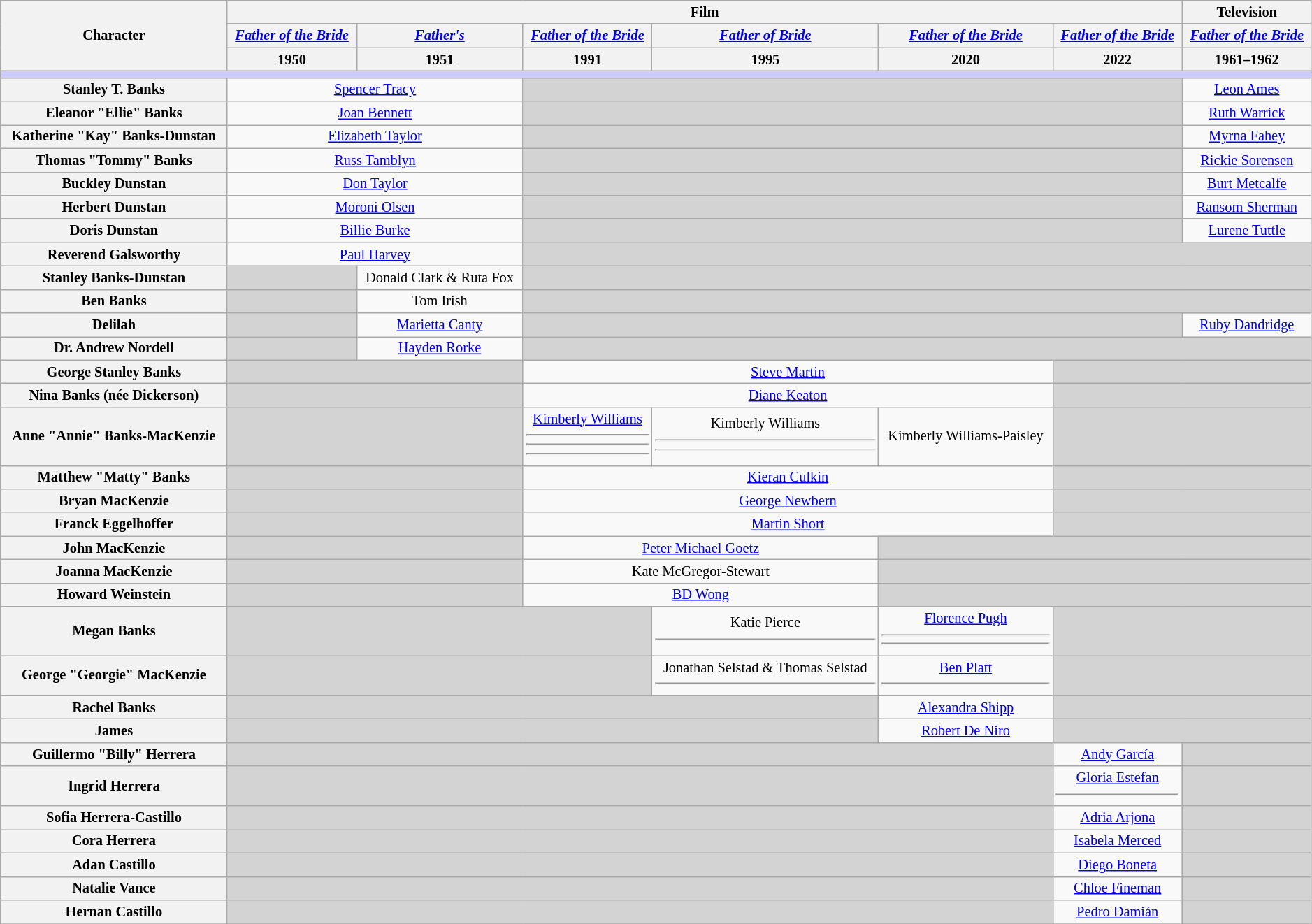<table class="wikitable" style="text-align:center; width:99%; font-size:85%;">
<tr>
<th rowspan="3">Character</th>
<th colspan="6">Film</th>
<th>Television</th>
</tr>
<tr>
<th style="text-align:center;"><em><a href='#'>Father of the Bride</a></em></th>
<th style="text-align:center;"><em><a href='#'>Father's<br></a></em></th>
<th style="text-align:center;"><em><a href='#'>Father of the Bride</a></em></th>
<th style="text-align:center;"><em><a href='#'>Father of Bride<br></a></em></th>
<th style="text-align:center;"><em><a href='#'>Father of the Bride<br></a></em></th>
<th style="text-align:center;"><em><a href='#'>Father of the Bride</a></em></th>
<th style="text-align:center;"><em><a href='#'>Father of the Bride</a></em> <br></th>
</tr>
<tr>
<th>1950</th>
<th>1951</th>
<th>1991</th>
<th>1995</th>
<th>2020</th>
<th>2022</th>
<th>1961–1962</th>
</tr>
<tr>
<th style="background-color:#ccccff;" colspan="8"></th>
</tr>
<tr>
<th scope="row">Stanley T. Banks</th>
<td colspan="2"><a href='#'>Spencer Tracy</a></td>
<td colspan="4" style="background:#d3d3d3;"></td>
<td><a href='#'>Leon Ames</a></td>
</tr>
<tr>
<th scope="row">Eleanor "Ellie" Banks</th>
<td colspan="2"><a href='#'>Joan Bennett</a></td>
<td colspan="4" style="background:#d3d3d3;"></td>
<td><a href='#'>Ruth Warrick</a></td>
</tr>
<tr>
<th scope="row">Katherine "Kay" Banks-Dunstan</th>
<td colspan="2"><a href='#'>Elizabeth Taylor</a></td>
<td colspan="4" style="background:#d3d3d3;"></td>
<td><a href='#'>Myrna Fahey</a></td>
</tr>
<tr>
<th scope="row">Thomas "Tommy" Banks</th>
<td colspan="2"><a href='#'>Russ Tamblyn</a></td>
<td colspan="4" style="background:#d3d3d3;"></td>
<td><a href='#'>Rickie Sorensen</a></td>
</tr>
<tr>
<th scope="row">Buckley Dunstan</th>
<td colspan="2"><a href='#'>Don Taylor</a></td>
<td colspan="4" style="background:#d3d3d3;"></td>
<td><a href='#'>Burt Metcalfe</a></td>
</tr>
<tr>
<th scope="row">Herbert Dunstan</th>
<td colspan="2"><a href='#'>Moroni Olsen</a></td>
<td colspan="4" style="background:#d3d3d3;"></td>
<td><a href='#'>Ransom Sherman</a></td>
</tr>
<tr>
<th scope="row">Doris Dunstan</th>
<td colspan="2"><a href='#'>Billie Burke</a></td>
<td colspan="4" style="background:#d3d3d3;"></td>
<td><a href='#'>Lurene Tuttle</a></td>
</tr>
<tr>
<th scope="row">Reverend Galsworthy</th>
<td colspan="2"><a href='#'>Paul Harvey</a></td>
<td colspan="5" style="background:#d3d3d3;"></td>
</tr>
<tr>
<th scope="row">Stanley Banks-Dunstan</th>
<td style="background:#d3d3d3;"></td>
<td>Donald Clark & Ruta Fox</td>
<td colspan="5" style="background:#d3d3d3;"></td>
</tr>
<tr>
<th scope="row">Ben Banks</th>
<td style="background:#d3d3d3;"></td>
<td>Tom Irish</td>
<td colspan="5" style="background:#d3d3d3;"></td>
</tr>
<tr>
<th scope="row">Delilah</th>
<td style="background:#d3d3d3;"></td>
<td><a href='#'>Marietta Canty</a></td>
<td colspan="4" style="background:#d3d3d3;"></td>
<td><a href='#'>Ruby Dandridge</a></td>
</tr>
<tr>
<th scope="row">Dr. Andrew Nordell</th>
<td style="background:#d3d3d3;"></td>
<td><a href='#'>Hayden Rorke</a></td>
<td colspan="6" style="background:#d3d3d3;"></td>
</tr>
<tr>
<th scope="row">George Stanley Banks</th>
<td colspan="2" style="background:#d3d3d3;"></td>
<td colspan="3"><a href='#'>Steve Martin</a></td>
<td colspan="3" style="background:#d3d3d3;"></td>
</tr>
<tr>
<th scope="row">Nina Banks (née Dickerson)</th>
<td colspan="2" style="background:#d3d3d3;"></td>
<td colspan="3"><a href='#'>Diane Keaton</a></td>
<td colspan="3" style="background:#d3d3d3;"></td>
</tr>
<tr>
<th scope="row">Anne "Annie" Banks-MacKenzie</th>
<td colspan="2" style="background:#d3d3d3;"></td>
<td><a href='#'>Kimberly Williams</a><hr><hr><hr></td>
<td>Kimberly Williams<hr><hr></td>
<td>Kimberly Williams-Paisley</td>
<td colspan="3" style="background:#d3d3d3;"></td>
</tr>
<tr>
<th scope="row">Matthew "Matty" Banks</th>
<td colspan="2" style="background:#d3d3d3;"></td>
<td colspan="3"><a href='#'>Kieran Culkin</a></td>
<td colspan="3" style="background:#d3d3d3;"></td>
</tr>
<tr>
<th scope="row">Bryan MacKenzie</th>
<td colspan="2" style="background:#d3d3d3;"></td>
<td colspan="3"><a href='#'>George Newbern</a></td>
<td colspan="3" style="background:#d3d3d3;"></td>
</tr>
<tr>
<th scope="row">Franck Eggelhoffer</th>
<td colspan="2" style="background:#d3d3d3;"></td>
<td colspan="3"><a href='#'>Martin Short</a></td>
<td colspan="3" style="background:#d3d3d3;"></td>
</tr>
<tr>
<th scope="row">John MacKenzie</th>
<td colspan="2" style="background:#d3d3d3;"></td>
<td colspan="2"><a href='#'>Peter Michael Goetz</a></td>
<td colspan="4" style="background:#d3d3d3;"></td>
</tr>
<tr>
<th scope="row">Joanna MacKenzie</th>
<td colspan="2" style="background:#d3d3d3;"></td>
<td colspan="2">Kate McGregor-Stewart</td>
<td colspan="4" style="background:#d3d3d3;"></td>
</tr>
<tr>
<th scope="row">Howard Weinstein</th>
<td colspan="2" style="background:#d3d3d3;"></td>
<td colspan="2"><a href='#'>BD Wong</a></td>
<td colspan="4" style="background:#d3d3d3;"></td>
</tr>
<tr>
<th scope="row">Megan Banks</th>
<td colspan="3" style="background:#d3d3d3;"></td>
<td>Katie Pierce<hr></td>
<td><a href='#'>Florence Pugh</a><hr><hr></td>
<td colspan="3" style="background:#d3d3d3;"></td>
</tr>
<tr>
<th scope="row">George "Georgie" MacKenzie</th>
<td colspan="3" style="background:#d3d3d3;"></td>
<td>Jonathan Selstad & Thomas Selstad<hr></td>
<td><a href='#'>Ben Platt</a><hr></td>
<td colspan="3" style="background:#d3d3d3;"></td>
</tr>
<tr>
<th scope="row">Rachel Banks</th>
<td colspan="4" style="background:#d3d3d3;"></td>
<td><a href='#'>Alexandra Shipp</a></td>
<td colspan="3" style="background:#d3d3d3;"></td>
</tr>
<tr>
<th scope="row">James</th>
<td colspan="4" style="background:#d3d3d3;"></td>
<td><a href='#'>Robert De Niro</a></td>
<td colspan="3" style="background:#d3d3d3;"></td>
</tr>
<tr>
<th scope="row">Guillermo "Billy" Herrera</th>
<td colspan="5" style="background:#d3d3d3;"></td>
<td><a href='#'>Andy García</a></td>
<td style="background:#d3d3d3;"></td>
</tr>
<tr>
<th scope="row">Ingrid Herrera</th>
<td colspan="5" style="background:#d3d3d3;"></td>
<td><a href='#'>Gloria Estefan</a><hr></td>
<td style="background:#d3d3d3;"></td>
</tr>
<tr>
<th scope="row">Sofia Herrera-Castillo</th>
<td colspan="5" style="background:#d3d3d3;"></td>
<td><a href='#'>Adria Arjona</a></td>
<td style="background:#d3d3d3;"></td>
</tr>
<tr>
<th scope="row">Cora Herrera</th>
<td colspan="5" style="background:#d3d3d3;"></td>
<td><a href='#'>Isabela Merced</a></td>
<td style="background:#d3d3d3;"></td>
</tr>
<tr>
<th scope="row">Adan Castillo</th>
<td colspan="5" style="background:#d3d3d3;"></td>
<td><a href='#'>Diego Boneta</a></td>
<td style="background:#d3d3d3;"></td>
</tr>
<tr>
<th scope="row">Natalie Vance</th>
<td colspan="5" style="background:#d3d3d3;"></td>
<td><a href='#'>Chloe Fineman</a></td>
<td style="background:#d3d3d3;"></td>
</tr>
<tr>
<th scope="row">Hernan Castillo</th>
<td colspan="5" style="background:#d3d3d3;"></td>
<td><a href='#'>Pedro Damián</a></td>
<td style="background:#d3d3d3;"></td>
</tr>
<tr>
</tr>
</table>
